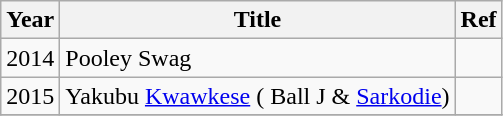<table class="wikitable">
<tr>
<th>Year</th>
<th>Title</th>
<th>Ref</th>
</tr>
<tr>
<td>2014</td>
<td>Pooley Swag</td>
<td></td>
</tr>
<tr>
<td>2015</td>
<td>Yakubu  <a href='#'>Kwawkese</a> ( Ball J & <a href='#'>Sarkodie</a>)</td>
<td></td>
</tr>
<tr>
</tr>
</table>
